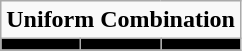<table class="wikitable">
<tr>
<td align="center" Colspan="3"><strong>Uniform Combination</strong></td>
</tr>
<tr align="center">
<th style="background:#000000;"></th>
<th style="background:#000000;"></th>
<th style="background:#000000;"></th>
</tr>
</table>
